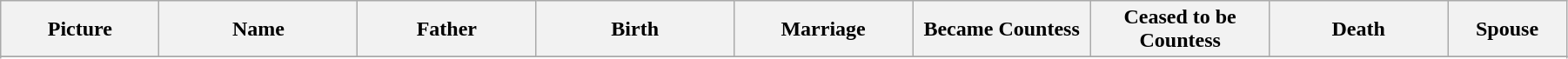<table width=95% class="wikitable">
<tr>
<th width = "8%">Picture</th>
<th width = "10%">Name</th>
<th width = "9%">Father</th>
<th width = "10%">Birth</th>
<th width = "9%">Marriage</th>
<th width = "9%">Became Countess</th>
<th width = "9%">Ceased to be Countess</th>
<th width = "9%">Death</th>
<th width = "6%">Spouse</th>
</tr>
<tr>
</tr>
<tr>
</tr>
</table>
